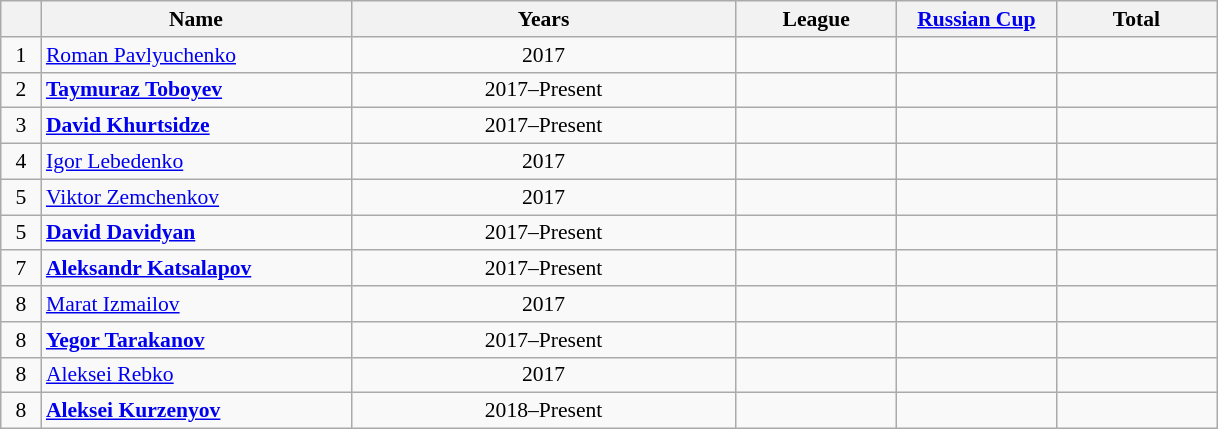<table class="wikitable sortable"  style="text-align:center; font-size:90%; ">
<tr>
<th width=20px></th>
<th width=200px>Name</th>
<th width=250px>Years</th>
<th width=100px>League</th>
<th width=100px><a href='#'>Russian Cup</a></th>
<th width=100px>Total</th>
</tr>
<tr>
<td>1</td>
<td align="left"> <a href='#'>Roman Pavlyuchenko</a></td>
<td>2017</td>
<td></td>
<td></td>
<td></td>
</tr>
<tr>
<td>2</td>
<td align="left"> <strong><a href='#'>Taymuraz Toboyev</a></strong></td>
<td>2017–Present</td>
<td></td>
<td></td>
<td></td>
</tr>
<tr>
<td>3</td>
<td align="left"> <strong><a href='#'>David Khurtsidze</a></strong></td>
<td>2017–Present</td>
<td></td>
<td></td>
<td></td>
</tr>
<tr>
<td>4</td>
<td align="left"> <a href='#'>Igor Lebedenko</a></td>
<td>2017</td>
<td></td>
<td></td>
<td></td>
</tr>
<tr>
<td>5</td>
<td align="left"> <a href='#'>Viktor Zemchenkov</a></td>
<td>2017</td>
<td></td>
<td></td>
<td></td>
</tr>
<tr>
<td>5</td>
<td align="left"> <strong><a href='#'>David Davidyan</a></strong></td>
<td>2017–Present</td>
<td></td>
<td></td>
<td></td>
</tr>
<tr>
<td>7</td>
<td align="left"> <strong><a href='#'>Aleksandr Katsalapov</a></strong></td>
<td>2017–Present</td>
<td></td>
<td></td>
<td></td>
</tr>
<tr>
<td>8</td>
<td align="left"> <a href='#'>Marat Izmailov</a></td>
<td>2017</td>
<td></td>
<td></td>
<td></td>
</tr>
<tr>
<td>8</td>
<td align="left"> <strong><a href='#'>Yegor Tarakanov</a></strong></td>
<td>2017–Present</td>
<td></td>
<td></td>
<td></td>
</tr>
<tr>
<td>8</td>
<td align="left"> <a href='#'>Aleksei Rebko</a></td>
<td>2017</td>
<td></td>
<td></td>
<td></td>
</tr>
<tr>
<td>8</td>
<td align="left"> <strong><a href='#'>Aleksei Kurzenyov</a></strong></td>
<td>2018–Present</td>
<td></td>
<td></td>
<td></td>
</tr>
</table>
